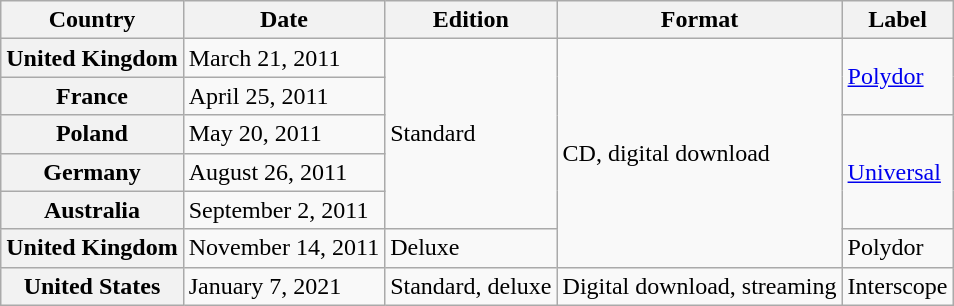<table class="wikitable plainrowheaders">
<tr>
<th scope="col">Country</th>
<th scope="col">Date</th>
<th scope="col">Edition</th>
<th scope="col">Format</th>
<th scope="col">Label</th>
</tr>
<tr>
<th scope="row">United Kingdom</th>
<td>March 21, 2011</td>
<td rowspan="5">Standard</td>
<td rowspan="6">CD, digital download</td>
<td rowspan="2"><a href='#'>Polydor</a></td>
</tr>
<tr>
<th scope="row">France</th>
<td>April 25, 2011</td>
</tr>
<tr>
<th scope="row">Poland</th>
<td>May 20, 2011</td>
<td rowspan="3"><a href='#'>Universal</a></td>
</tr>
<tr>
<th scope="row">Germany</th>
<td>August 26, 2011</td>
</tr>
<tr>
<th scope="row">Australia</th>
<td>September 2, 2011</td>
</tr>
<tr>
<th scope="row">United Kingdom</th>
<td>November 14, 2011</td>
<td>Deluxe</td>
<td>Polydor</td>
</tr>
<tr>
<th scope="row">United States</th>
<td>January 7, 2021</td>
<td>Standard, deluxe</td>
<td>Digital download, streaming</td>
<td>Interscope</td>
</tr>
</table>
